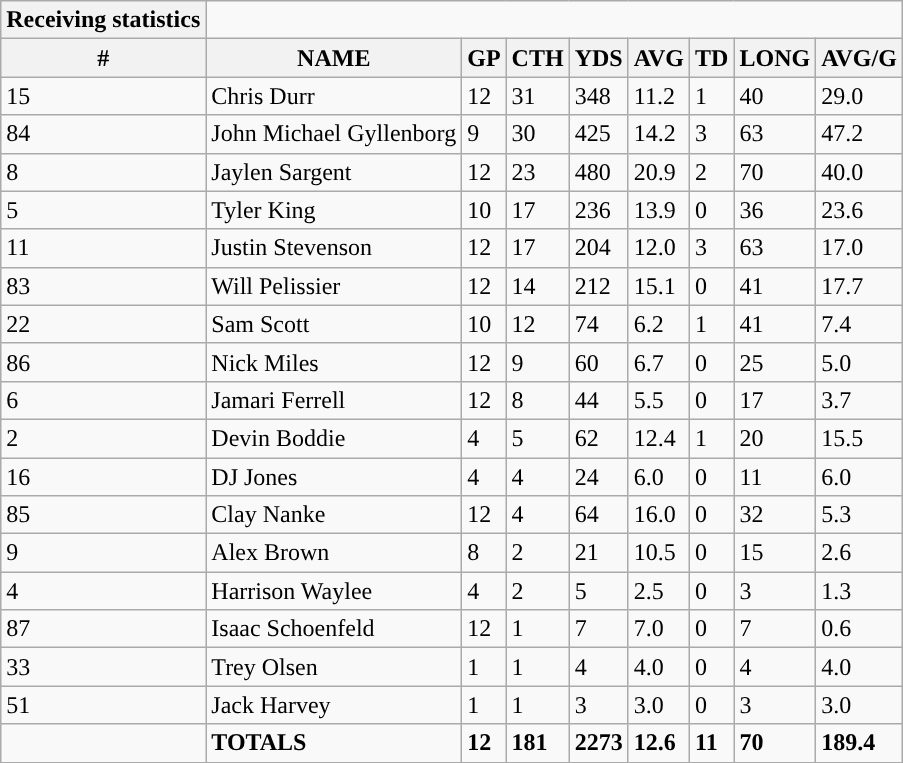<table class="wikitable collapsible">
<tr>
<th style="text-align:center; ">Receiving statistics</th>
</tr>
<tr>
<th>#</th>
<th>NAME</th>
<th>GP</th>
<th>CTH</th>
<th>YDS</th>
<th>AVG</th>
<th>TD</th>
<th>LONG</th>
<th>AVG/G</th>
</tr>
<tr>
<td>15</td>
<td>Chris Durr</td>
<td>12</td>
<td>31</td>
<td>348</td>
<td>11.2</td>
<td>1</td>
<td>40</td>
<td>29.0</td>
</tr>
<tr>
<td>84</td>
<td>John Michael Gyllenborg</td>
<td>9</td>
<td>30</td>
<td>425</td>
<td>14.2</td>
<td>3</td>
<td>63</td>
<td>47.2</td>
</tr>
<tr>
<td>8</td>
<td>Jaylen Sargent</td>
<td>12</td>
<td>23</td>
<td>480</td>
<td>20.9</td>
<td>2</td>
<td>70</td>
<td>40.0</td>
</tr>
<tr>
<td>5</td>
<td>Tyler King</td>
<td>10</td>
<td>17</td>
<td>236</td>
<td>13.9</td>
<td>0</td>
<td>36</td>
<td>23.6</td>
</tr>
<tr>
<td>11</td>
<td>Justin Stevenson</td>
<td>12</td>
<td>17</td>
<td>204</td>
<td>12.0</td>
<td>3</td>
<td>63</td>
<td>17.0</td>
</tr>
<tr>
<td>83</td>
<td>Will Pelissier</td>
<td>12</td>
<td>14</td>
<td>212</td>
<td>15.1</td>
<td>0</td>
<td>41</td>
<td>17.7</td>
</tr>
<tr>
<td>22</td>
<td>Sam Scott</td>
<td>10</td>
<td>12</td>
<td>74</td>
<td>6.2</td>
<td>1</td>
<td>41</td>
<td>7.4</td>
</tr>
<tr>
<td>86</td>
<td>Nick Miles</td>
<td>12</td>
<td>9</td>
<td>60</td>
<td>6.7</td>
<td>0</td>
<td>25</td>
<td>5.0</td>
</tr>
<tr>
<td>6</td>
<td>Jamari Ferrell</td>
<td>12</td>
<td>8</td>
<td>44</td>
<td>5.5</td>
<td>0</td>
<td>17</td>
<td>3.7</td>
</tr>
<tr>
<td>2</td>
<td>Devin Boddie</td>
<td>4</td>
<td>5</td>
<td>62</td>
<td>12.4</td>
<td>1</td>
<td>20</td>
<td>15.5</td>
</tr>
<tr>
<td>16</td>
<td>DJ Jones</td>
<td>4</td>
<td>4</td>
<td>24</td>
<td>6.0</td>
<td>0</td>
<td>11</td>
<td>6.0</td>
</tr>
<tr>
<td>85</td>
<td>Clay Nanke</td>
<td>12</td>
<td>4</td>
<td>64</td>
<td>16.0</td>
<td>0</td>
<td>32</td>
<td>5.3</td>
</tr>
<tr>
<td>9</td>
<td>Alex Brown</td>
<td>8</td>
<td>2</td>
<td>21</td>
<td>10.5</td>
<td>0</td>
<td>15</td>
<td>2.6</td>
</tr>
<tr>
<td>4</td>
<td>Harrison Waylee</td>
<td>4</td>
<td>2</td>
<td>5</td>
<td>2.5</td>
<td>0</td>
<td>3</td>
<td>1.3</td>
</tr>
<tr>
<td>87</td>
<td>Isaac Schoenfeld</td>
<td>12</td>
<td>1</td>
<td>7</td>
<td>7.0</td>
<td>0</td>
<td>7</td>
<td>0.6</td>
</tr>
<tr>
<td>33</td>
<td>Trey Olsen</td>
<td>1</td>
<td>1</td>
<td>4</td>
<td>4.0</td>
<td>0</td>
<td>4</td>
<td>4.0</td>
</tr>
<tr>
<td>51</td>
<td>Jack Harvey</td>
<td>1</td>
<td>1</td>
<td>3</td>
<td>3.0</td>
<td>0</td>
<td>3</td>
<td>3.0</td>
</tr>
<tr>
<td></td>
<td><strong>TOTALS</strong></td>
<td><strong>12</strong></td>
<td><strong>181</strong></td>
<td><strong>2273</strong></td>
<td><strong>12.6</strong></td>
<td><strong>11</strong></td>
<td><strong>70</strong></td>
<td><strong>189.4</strong></td>
</tr>
</table>
